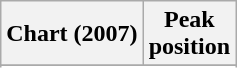<table class="wikitable sortable plainrowheaders" style="text-align:center">
<tr>
<th scope="col">Chart (2007)</th>
<th scope="col">Peak<br> position</th>
</tr>
<tr>
</tr>
<tr>
</tr>
</table>
